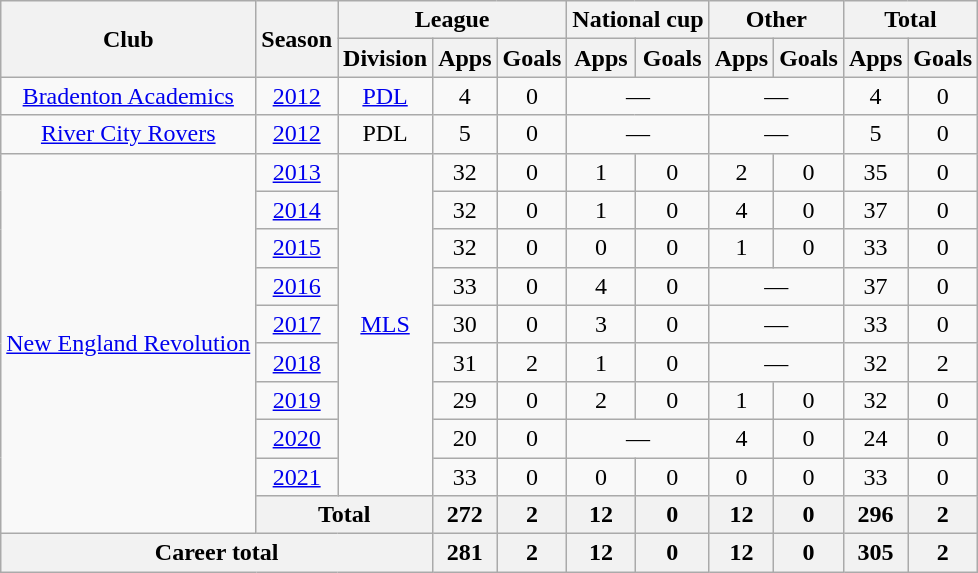<table class="wikitable" style="text-align:center">
<tr>
<th rowspan="2">Club</th>
<th rowspan="2">Season</th>
<th colspan="3">League</th>
<th colspan="2">National cup</th>
<th colspan="2">Other</th>
<th colspan="2">Total</th>
</tr>
<tr>
<th>Division</th>
<th>Apps</th>
<th>Goals</th>
<th>Apps</th>
<th>Goals</th>
<th>Apps</th>
<th>Goals</th>
<th>Apps</th>
<th>Goals</th>
</tr>
<tr>
<td><a href='#'>Bradenton Academics</a></td>
<td><a href='#'>2012</a></td>
<td><a href='#'>PDL</a></td>
<td>4</td>
<td>0</td>
<td colspan="2">—</td>
<td colspan="2">—</td>
<td>4</td>
<td>0</td>
</tr>
<tr>
<td><a href='#'>River City Rovers</a></td>
<td><a href='#'>2012</a></td>
<td>PDL</td>
<td>5</td>
<td>0</td>
<td colspan="2">—</td>
<td colspan="2">—</td>
<td>5</td>
<td>0</td>
</tr>
<tr>
<td rowspan="10"><a href='#'>New England Revolution</a></td>
<td><a href='#'>2013</a></td>
<td rowspan="9"><a href='#'>MLS</a></td>
<td>32</td>
<td>0</td>
<td>1</td>
<td>0</td>
<td>2</td>
<td>0</td>
<td>35</td>
<td>0</td>
</tr>
<tr>
<td><a href='#'>2014</a></td>
<td>32</td>
<td>0</td>
<td>1</td>
<td>0</td>
<td>4</td>
<td>0</td>
<td>37</td>
<td>0</td>
</tr>
<tr>
<td><a href='#'>2015</a></td>
<td>32</td>
<td>0</td>
<td>0</td>
<td>0</td>
<td>1</td>
<td>0</td>
<td>33</td>
<td>0</td>
</tr>
<tr>
<td><a href='#'>2016</a></td>
<td>33</td>
<td>0</td>
<td>4</td>
<td>0</td>
<td colspan="2">—</td>
<td>37</td>
<td>0</td>
</tr>
<tr>
<td><a href='#'>2017</a></td>
<td>30</td>
<td>0</td>
<td>3</td>
<td>0</td>
<td colspan="2">—</td>
<td>33</td>
<td>0</td>
</tr>
<tr>
<td><a href='#'>2018</a></td>
<td>31</td>
<td>2</td>
<td>1</td>
<td>0</td>
<td colspan="2">—</td>
<td>32</td>
<td>2</td>
</tr>
<tr>
<td><a href='#'>2019</a></td>
<td>29</td>
<td>0</td>
<td>2</td>
<td>0</td>
<td>1</td>
<td>0</td>
<td>32</td>
<td>0</td>
</tr>
<tr>
<td><a href='#'>2020</a></td>
<td>20</td>
<td>0</td>
<td colspan="2">—</td>
<td>4</td>
<td>0</td>
<td>24</td>
<td>0</td>
</tr>
<tr>
<td><a href='#'>2021</a></td>
<td>33</td>
<td>0</td>
<td>0</td>
<td>0</td>
<td>0</td>
<td>0</td>
<td>33</td>
<td>0</td>
</tr>
<tr>
<th colspan="2">Total</th>
<th>272</th>
<th>2</th>
<th>12</th>
<th>0</th>
<th>12</th>
<th>0</th>
<th>296</th>
<th>2</th>
</tr>
<tr>
<th colspan="3">Career total</th>
<th>281</th>
<th>2</th>
<th>12</th>
<th>0</th>
<th>12</th>
<th>0</th>
<th>305</th>
<th>2</th>
</tr>
</table>
